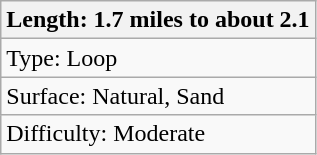<table class="wikitable">
<tr>
<th>Length:  1.7 miles to about 2.1</th>
</tr>
<tr>
<td>Type:  Loop</td>
</tr>
<tr>
<td>Surface:  Natural, Sand</td>
</tr>
<tr>
<td>Difficulty:  Moderate</td>
</tr>
</table>
